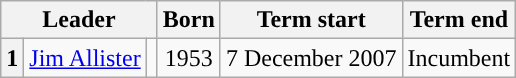<table class="wikitable" style="text-align:center">
<tr>
<th colspan="3">Leader</th>
<th>Born</th>
<th>Term start</th>
<th>Term end</th>
</tr>
<tr>
<th style="background:">1</th>
<td><a href='#'>Jim Allister</a></td>
<td></td>
<td>1953</td>
<td>7 December 2007</td>
<td>Incumbent</td>
</tr>
</table>
